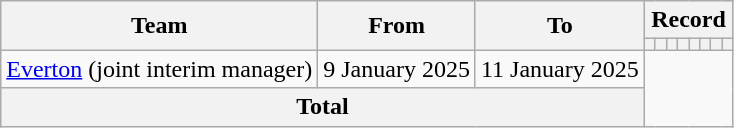<table class=wikitable style=text-align:center>
<tr>
<th rowspan="2">Team</th>
<th rowspan="2">From</th>
<th rowspan="2">To</th>
<th colspan="8">Record</th>
</tr>
<tr>
<th></th>
<th></th>
<th></th>
<th></th>
<th></th>
<th></th>
<th></th>
<th></th>
</tr>
<tr>
<td align=left><a href='#'>Everton</a> (joint interim manager)</td>
<td align=left>9 January 2025</td>
<td align=left>11 January 2025<br></td>
</tr>
<tr>
<th colspan="3">Total<br></th>
</tr>
</table>
